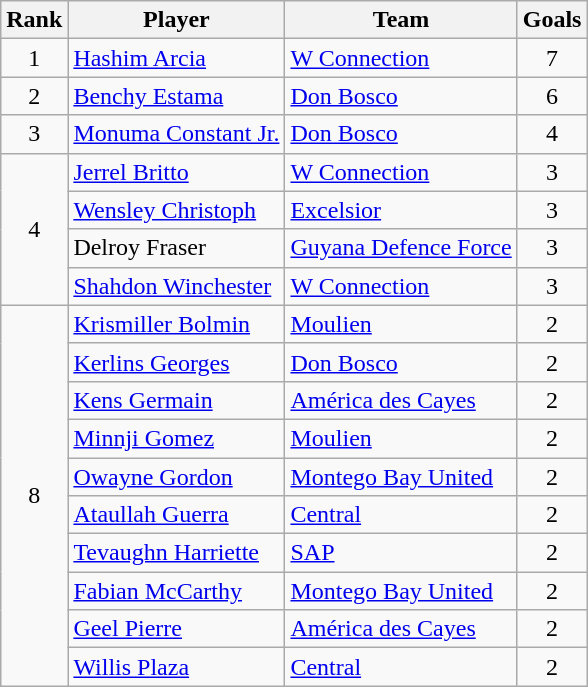<table class="wikitable">
<tr>
<th>Rank</th>
<th>Player</th>
<th>Team</th>
<th>Goals</th>
</tr>
<tr>
<td align=center>1</td>
<td> <a href='#'>Hashim Arcia</a></td>
<td> <a href='#'>W Connection</a></td>
<td align=center>7</td>
</tr>
<tr>
<td align=center>2</td>
<td> <a href='#'>Benchy Estama</a></td>
<td> <a href='#'>Don Bosco</a></td>
<td align=center>6</td>
</tr>
<tr>
<td align=center>3</td>
<td> <a href='#'>Monuma Constant Jr.</a></td>
<td> <a href='#'>Don Bosco</a></td>
<td align=center>4</td>
</tr>
<tr>
<td align=center rowspan=4>4</td>
<td> <a href='#'>Jerrel Britto</a></td>
<td> <a href='#'>W Connection</a></td>
<td align=center>3</td>
</tr>
<tr>
<td> <a href='#'>Wensley Christoph</a></td>
<td> <a href='#'>Excelsior</a></td>
<td align=center>3</td>
</tr>
<tr>
<td> Delroy Fraser</td>
<td> <a href='#'>Guyana Defence Force</a></td>
<td align=center>3</td>
</tr>
<tr>
<td> <a href='#'>Shahdon Winchester</a></td>
<td> <a href='#'>W Connection</a></td>
<td align=center>3</td>
</tr>
<tr>
<td align=center rowspan=10>8</td>
<td> <a href='#'>Krismiller Bolmin</a></td>
<td> <a href='#'>Moulien</a></td>
<td align=center>2</td>
</tr>
<tr>
<td> <a href='#'>Kerlins Georges</a></td>
<td> <a href='#'>Don Bosco</a></td>
<td align=center>2</td>
</tr>
<tr>
<td> <a href='#'>Kens Germain</a></td>
<td> <a href='#'>América des Cayes</a></td>
<td align=center>2</td>
</tr>
<tr>
<td> <a href='#'>Minnji Gomez</a></td>
<td> <a href='#'>Moulien</a></td>
<td align=center>2</td>
</tr>
<tr>
<td> <a href='#'>Owayne Gordon</a></td>
<td> <a href='#'>Montego Bay United</a></td>
<td align=center>2</td>
</tr>
<tr>
<td> <a href='#'>Ataullah Guerra</a></td>
<td> <a href='#'>Central</a></td>
<td align=center>2</td>
</tr>
<tr>
<td> <a href='#'>Tevaughn Harriette</a></td>
<td> <a href='#'>SAP</a></td>
<td align=center>2</td>
</tr>
<tr>
<td> <a href='#'>Fabian McCarthy</a></td>
<td> <a href='#'>Montego Bay United</a></td>
<td align=center>2</td>
</tr>
<tr>
<td> <a href='#'>Geel Pierre</a></td>
<td> <a href='#'>América des Cayes</a></td>
<td align=center>2</td>
</tr>
<tr>
<td> <a href='#'>Willis Plaza</a></td>
<td> <a href='#'>Central</a></td>
<td align=center>2</td>
</tr>
</table>
